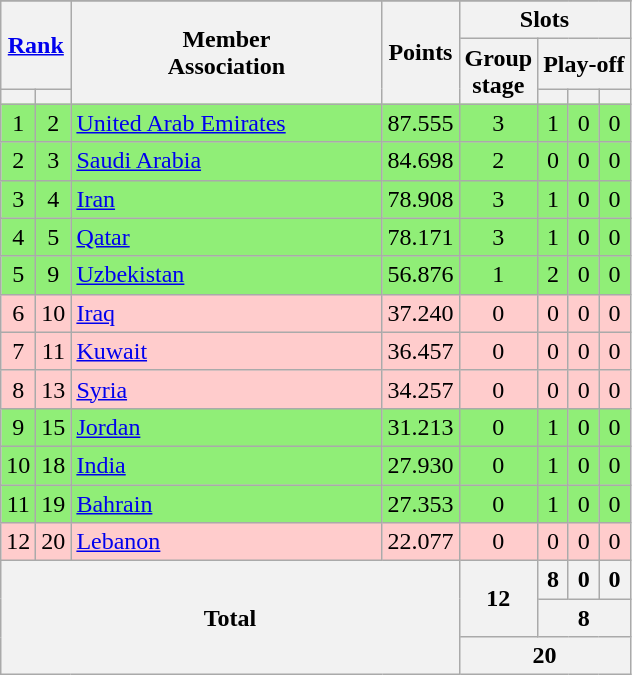<table class="wikitable" style="text-align:center">
<tr>
</tr>
<tr>
<th colspan=2 rowspan=2><a href='#'>Rank</a></th>
<th rowspan=3 width=200>Member<br>Association</th>
<th rowspan=3>Points</th>
<th colspan=4>Slots</th>
</tr>
<tr>
<th rowspan=2>Group<br>stage</th>
<th colspan=3>Play-off</th>
</tr>
<tr>
<th></th>
<th></th>
<th></th>
<th></th>
<th></th>
</tr>
<tr bgcolor=#90ee77>
<td>1</td>
<td>2</td>
<td align=left> <a href='#'>United Arab Emirates</a></td>
<td>87.555</td>
<td>3</td>
<td>1</td>
<td>0</td>
<td>0</td>
</tr>
<tr bgcolor=#90ee77>
<td>2</td>
<td>3</td>
<td align=left> <a href='#'>Saudi Arabia</a></td>
<td>84.698</td>
<td>2</td>
<td>0</td>
<td>0</td>
<td>0</td>
</tr>
<tr bgcolor=#90ee77>
<td>3</td>
<td>4</td>
<td align=left> <a href='#'>Iran</a></td>
<td>78.908</td>
<td>3</td>
<td>1</td>
<td>0</td>
<td>0</td>
</tr>
<tr bgcolor=#90ee77>
<td>4</td>
<td>5</td>
<td align=left> <a href='#'>Qatar</a></td>
<td>78.171</td>
<td>3</td>
<td>1</td>
<td>0</td>
<td>0</td>
</tr>
<tr bgcolor=#90ee77>
<td>5</td>
<td>9</td>
<td align=left> <a href='#'>Uzbekistan</a></td>
<td>56.876</td>
<td>1</td>
<td>2</td>
<td>0</td>
<td>0</td>
</tr>
<tr bgcolor=#ffcccc>
<td>6</td>
<td>10</td>
<td align=left> <a href='#'>Iraq</a></td>
<td>37.240</td>
<td>0</td>
<td>0</td>
<td>0</td>
<td>0</td>
</tr>
<tr bgcolor=#ffcccc>
<td>7</td>
<td>11</td>
<td align=left> <a href='#'>Kuwait</a></td>
<td>36.457</td>
<td>0</td>
<td>0</td>
<td>0</td>
<td>0</td>
</tr>
<tr bgcolor=#ffcccc>
<td>8</td>
<td>13</td>
<td align=left> <a href='#'>Syria</a></td>
<td>34.257</td>
<td>0</td>
<td>0</td>
<td>0</td>
<td>0</td>
</tr>
<tr bgcolor=#90ee77>
<td>9</td>
<td>15</td>
<td align=left> <a href='#'>Jordan</a></td>
<td>31.213</td>
<td>0</td>
<td>1</td>
<td>0</td>
<td>0</td>
</tr>
<tr bgcolor=#90ee77>
<td>10</td>
<td>18</td>
<td align=left> <a href='#'>India</a></td>
<td>27.930</td>
<td>0</td>
<td>1</td>
<td>0</td>
<td>0</td>
</tr>
<tr bgcolor=#90ee77>
<td>11</td>
<td>19</td>
<td align=left> <a href='#'>Bahrain</a></td>
<td>27.353</td>
<td>0</td>
<td>1</td>
<td>0</td>
<td>0</td>
</tr>
<tr bgcolor=#ffcccc>
<td>12</td>
<td>20</td>
<td align=left> <a href='#'>Lebanon</a></td>
<td>22.077</td>
<td>0</td>
<td>0</td>
<td>0</td>
<td>0</td>
</tr>
<tr>
<th colspan=4 rowspan=3>Total</th>
<th rowspan=2>12</th>
<th>8</th>
<th>0</th>
<th>0</th>
</tr>
<tr>
<th colspan=3>8</th>
</tr>
<tr>
<th colspan=4>20</th>
</tr>
</table>
